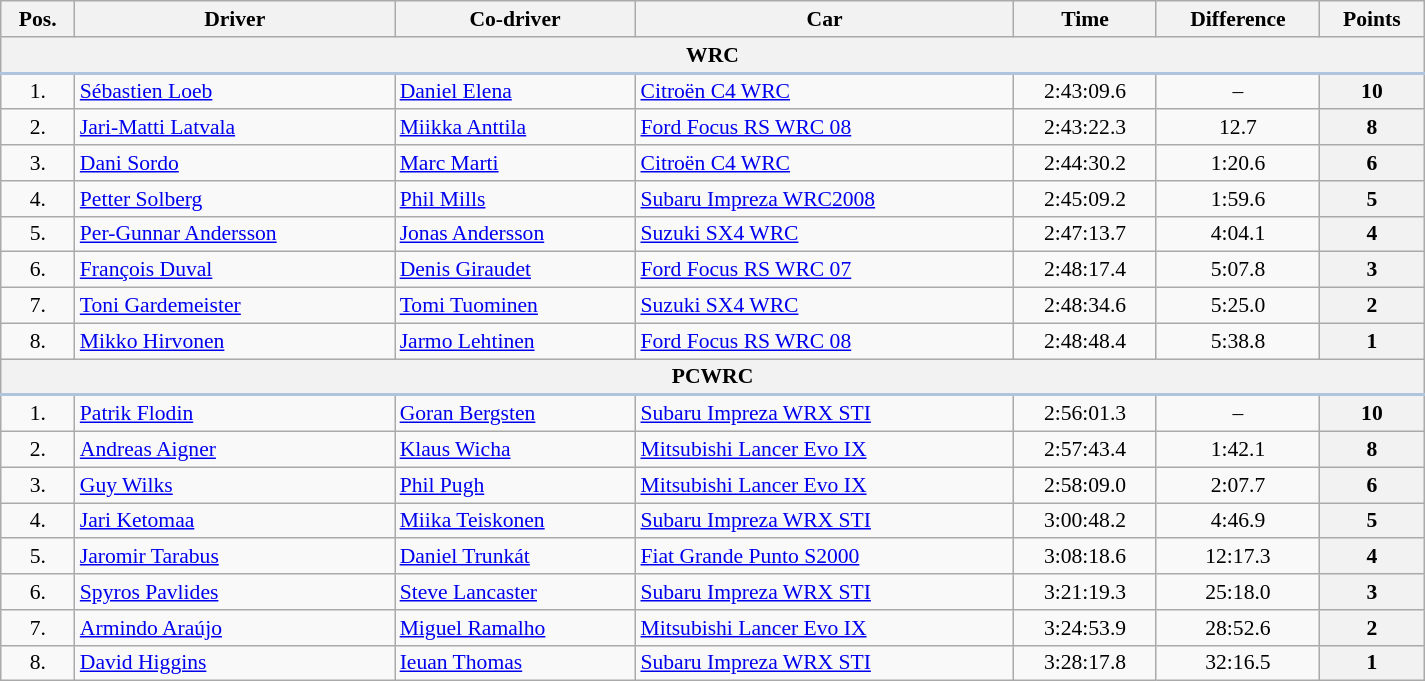<table class="wikitable" width="100%" style="text-align: center; font-size: 90%; max-width: 950px;">
<tr>
<th>Pos.</th>
<th>Driver</th>
<th>Co-driver</th>
<th>Car</th>
<th>Time</th>
<th>Difference</th>
<th>Points</th>
</tr>
<tr>
<th colspan="7" style="border-bottom: 2px solid LightSteelBlue;">WRC</th>
</tr>
<tr>
<td>1.</td>
<td align=left> <a href='#'>Sébastien Loeb</a></td>
<td align=left> <a href='#'>Daniel Elena</a></td>
<td align=left><a href='#'>Citroën C4 WRC</a></td>
<td>2:43:09.6</td>
<td>–</td>
<th>10</th>
</tr>
<tr>
<td>2.</td>
<td align=left> <a href='#'>Jari-Matti Latvala</a></td>
<td align=left> <a href='#'>Miikka Anttila</a></td>
<td align=left><a href='#'>Ford Focus RS WRC 08</a></td>
<td>2:43:22.3</td>
<td>12.7</td>
<th>8</th>
</tr>
<tr>
<td>3.</td>
<td align=left> <a href='#'>Dani Sordo</a></td>
<td align=left> <a href='#'>Marc Marti</a></td>
<td align=left><a href='#'>Citroën C4 WRC</a></td>
<td>2:44:30.2</td>
<td>1:20.6</td>
<th>6</th>
</tr>
<tr>
<td>4.</td>
<td align=left> <a href='#'>Petter Solberg</a></td>
<td align=left> <a href='#'>Phil Mills</a></td>
<td align=left><a href='#'>Subaru Impreza WRC2008</a></td>
<td>2:45:09.2</td>
<td>1:59.6</td>
<th>5</th>
</tr>
<tr>
<td>5.</td>
<td align=left> <a href='#'>Per-Gunnar Andersson</a></td>
<td align=left> <a href='#'>Jonas Andersson</a></td>
<td align=left><a href='#'>Suzuki SX4 WRC</a></td>
<td>2:47:13.7</td>
<td>4:04.1</td>
<th>4</th>
</tr>
<tr>
<td>6.</td>
<td align=left> <a href='#'>François Duval</a></td>
<td align=left> <a href='#'>Denis Giraudet</a></td>
<td align=left><a href='#'>Ford Focus RS WRC 07</a></td>
<td>2:48:17.4</td>
<td>5:07.8</td>
<th>3</th>
</tr>
<tr>
<td>7.</td>
<td align=left> <a href='#'>Toni Gardemeister</a></td>
<td align=left> <a href='#'>Tomi Tuominen</a></td>
<td align=left><a href='#'>Suzuki SX4 WRC</a></td>
<td>2:48:34.6</td>
<td>5:25.0</td>
<th>2</th>
</tr>
<tr>
<td>8.</td>
<td align=left> <a href='#'>Mikko Hirvonen</a></td>
<td align=left> <a href='#'>Jarmo Lehtinen</a></td>
<td align=left><a href='#'>Ford Focus RS WRC 08</a></td>
<td>2:48:48.4</td>
<td>5:38.8</td>
<th>1</th>
</tr>
<tr>
<th colspan="7" style="border-bottom: 2px solid LightSteelBlue;">PCWRC</th>
</tr>
<tr>
<td>1.</td>
<td align=left> <a href='#'>Patrik Flodin</a></td>
<td align=left> <a href='#'>Goran Bergsten</a></td>
<td align=left><a href='#'>Subaru Impreza WRX STI</a></td>
<td>2:56:01.3</td>
<td>–</td>
<th>10</th>
</tr>
<tr>
<td>2.</td>
<td align=left> <a href='#'>Andreas Aigner</a></td>
<td align=left> <a href='#'>Klaus Wicha</a></td>
<td align=left><a href='#'>Mitsubishi Lancer Evo IX</a></td>
<td>2:57:43.4</td>
<td>1:42.1</td>
<th>8</th>
</tr>
<tr>
<td>3.</td>
<td align=left> <a href='#'>Guy Wilks</a></td>
<td align=left> <a href='#'>Phil Pugh</a></td>
<td align=left><a href='#'>Mitsubishi Lancer Evo IX</a></td>
<td>2:58:09.0</td>
<td>2:07.7</td>
<th>6</th>
</tr>
<tr>
<td>4.</td>
<td align=left> <a href='#'>Jari Ketomaa</a></td>
<td align=left> <a href='#'>Miika Teiskonen</a></td>
<td align=left><a href='#'>Subaru Impreza WRX STI</a></td>
<td>3:00:48.2</td>
<td>4:46.9</td>
<th>5</th>
</tr>
<tr>
<td>5.</td>
<td align=left> <a href='#'>Jaromir Tarabus</a></td>
<td align=left> <a href='#'>Daniel Trunkát</a></td>
<td align=left><a href='#'>Fiat Grande Punto S2000</a></td>
<td>3:08:18.6</td>
<td>12:17.3</td>
<th>4</th>
</tr>
<tr>
<td>6.</td>
<td align=left> <a href='#'>Spyros Pavlides</a></td>
<td align=left> <a href='#'>Steve Lancaster</a></td>
<td align=left><a href='#'>Subaru Impreza WRX STI</a></td>
<td>3:21:19.3</td>
<td>25:18.0</td>
<th>3</th>
</tr>
<tr>
<td>7.</td>
<td align=left> <a href='#'>Armindo Araújo</a></td>
<td align=left> <a href='#'>Miguel Ramalho</a></td>
<td align=left><a href='#'>Mitsubishi Lancer Evo IX</a></td>
<td>3:24:53.9</td>
<td>28:52.6</td>
<th>2</th>
</tr>
<tr>
<td>8.</td>
<td align=left> <a href='#'>David Higgins</a></td>
<td align=left> <a href='#'>Ieuan Thomas</a></td>
<td align=left><a href='#'>Subaru Impreza WRX STI</a></td>
<td>3:28:17.8</td>
<td>32:16.5</td>
<th>1</th>
</tr>
</table>
